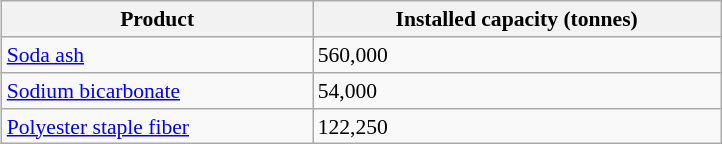<table class="wikitable sortable" style="float: right; margin-left:1em; width: 38%; font-size: 90%;">
<tr align=center>
<th>Product</th>
<th>Installed capacity (tonnes)</th>
</tr>
<tr>
<td><a href='#'>Soda ash</a></td>
<td>560,000</td>
</tr>
<tr>
<td><a href='#'>Sodium bicarbonate</a></td>
<td>54,000</td>
</tr>
<tr>
<td><a href='#'>Polyester staple fiber</a></td>
<td>122,250</td>
</tr>
</table>
